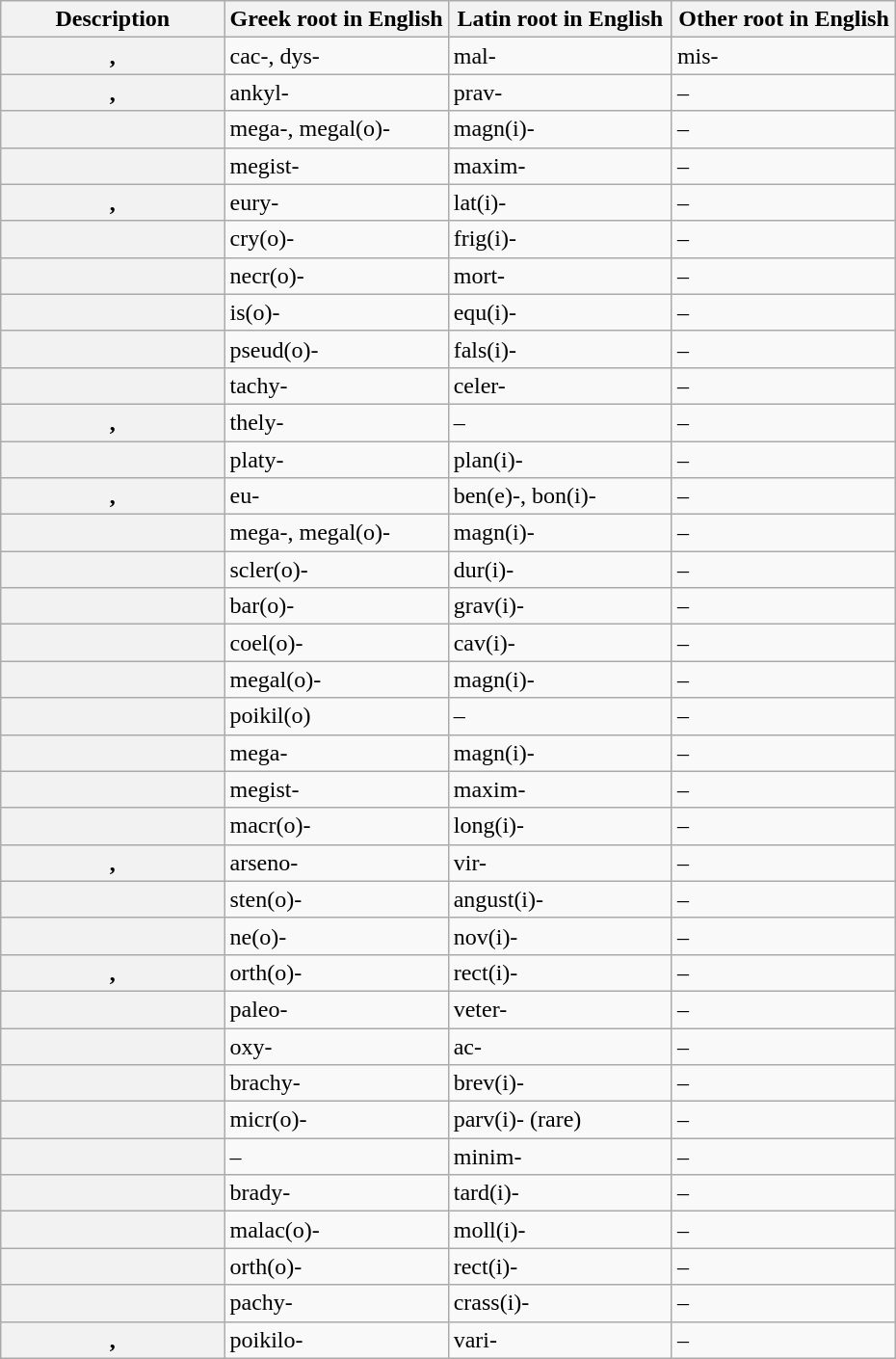<table class="wikitable plainrowheaders">
<tr>
<th scope="col" style="width: 25%" scope="col">Description</th>
<th scope="col" style="width: 25%" scope="col">Greek root in English</th>
<th scope="col" style="width: 25%" scope="col">Latin root in English</th>
<th scope="col" style="width: 25%" scope="col">Other root in English</th>
</tr>
<tr>
<th scope="row"><strong></strong>, <strong></strong></th>
<td>cac-, dys-</td>
<td>mal-</td>
<td>mis-</td>
</tr>
<tr>
<th scope="row"><strong></strong>, <strong></strong></th>
<td>ankyl-</td>
<td>prav-</td>
<td>–</td>
</tr>
<tr>
<th scope="row"><strong></strong></th>
<td>mega-, megal(o)-</td>
<td>magn(i)-</td>
<td>–</td>
</tr>
<tr>
<th scope="row"><strong></strong></th>
<td>megist-</td>
<td>maxim-</td>
<td>–</td>
</tr>
<tr>
<th scope="row"><strong></strong>, <strong></strong></th>
<td>eury-</td>
<td>lat(i)-</td>
<td>–</td>
</tr>
<tr>
<th scope="row"><strong></strong></th>
<td>cry(o)-</td>
<td>frig(i)-</td>
<td>–</td>
</tr>
<tr>
<th scope="row"><strong></strong></th>
<td>necr(o)-</td>
<td>mort-</td>
<td>–</td>
</tr>
<tr>
<th scope="row"><strong></strong></th>
<td>is(o)-</td>
<td>equ(i)-</td>
<td>–</td>
</tr>
<tr>
<th scope="row"><strong></strong></th>
<td>pseud(o)-</td>
<td>fals(i)-</td>
<td>–</td>
</tr>
<tr>
<th scope="row"><strong></strong></th>
<td>tachy-</td>
<td>celer-</td>
<td>–</td>
</tr>
<tr>
<th scope="row"><strong></strong>, <strong></strong></th>
<td>thely-</td>
<td>–</td>
<td>–</td>
</tr>
<tr>
<th scope="row"><strong></strong></th>
<td>platy-</td>
<td>plan(i)-</td>
<td>–</td>
</tr>
<tr>
<th scope="row"><strong></strong>, <strong></strong></th>
<td>eu-</td>
<td>ben(e)-, bon(i)-</td>
<td>–</td>
</tr>
<tr>
<th scope="row"><strong></strong></th>
<td>mega-, megal(o)-</td>
<td>magn(i)-</td>
<td>–</td>
</tr>
<tr>
<th scope="row"><strong></strong></th>
<td>scler(o)-</td>
<td>dur(i)-</td>
<td>–</td>
</tr>
<tr>
<th scope="row"><strong></strong></th>
<td>bar(o)-</td>
<td>grav(i)-</td>
<td>–</td>
</tr>
<tr>
<th scope="row"><strong></strong></th>
<td>coel(o)-</td>
<td>cav(i)-</td>
<td>–</td>
</tr>
<tr>
<th scope="row"><strong></strong></th>
<td>megal(o)-</td>
<td>magn(i)-</td>
<td>–</td>
</tr>
<tr>
<th scope="row"><strong></strong></th>
<td>poikil(o)</td>
<td>–</td>
<td>–</td>
</tr>
<tr>
<th scope="row"><strong></strong></th>
<td>mega-</td>
<td>magn(i)-</td>
<td>–</td>
</tr>
<tr>
<th scope="row"><strong></strong></th>
<td>megist-</td>
<td>maxim-</td>
<td>–</td>
</tr>
<tr>
<th scope="row"><strong></strong></th>
<td>macr(o)-</td>
<td>long(i)-</td>
<td>–</td>
</tr>
<tr>
<th scope="row"><strong></strong>, <strong></strong></th>
<td>arseno-</td>
<td>vir-</td>
<td>–</td>
</tr>
<tr>
<th scope="row"><strong></strong></th>
<td>sten(o)-</td>
<td>angust(i)-</td>
<td>–</td>
</tr>
<tr>
<th scope="row"><strong></strong></th>
<td>ne(o)-</td>
<td>nov(i)-</td>
<td>–</td>
</tr>
<tr>
<th scope="row"><strong></strong>, <strong></strong></th>
<td>orth(o)-</td>
<td>rect(i)-</td>
<td>–</td>
</tr>
<tr>
<th scope="row"><strong></strong></th>
<td>paleo-</td>
<td>veter-</td>
<td>–</td>
</tr>
<tr>
<th scope="row"><strong></strong></th>
<td>oxy-</td>
<td>ac-</td>
<td>–</td>
</tr>
<tr>
<th scope="row"><strong></strong></th>
<td>brachy-</td>
<td>brev(i)-</td>
<td>–</td>
</tr>
<tr>
<th scope="row"><strong></strong></th>
<td>micr(o)-</td>
<td>parv(i)- (rare)</td>
<td>–</td>
</tr>
<tr>
<th scope="row"><strong></strong></th>
<td>–</td>
<td>minim-</td>
<td>–</td>
</tr>
<tr>
<th scope="row"><strong></strong></th>
<td>brady-</td>
<td>tard(i)-</td>
<td>–</td>
</tr>
<tr>
<th scope="row"><strong></strong></th>
<td>malac(o)-</td>
<td>moll(i)-</td>
<td>–</td>
</tr>
<tr>
<th scope="row"><strong></strong></th>
<td>orth(o)-</td>
<td>rect(i)-</td>
<td>–</td>
</tr>
<tr>
<th scope="row"><strong></strong></th>
<td>pachy-</td>
<td>crass(i)-</td>
<td>–</td>
</tr>
<tr>
<th scope="row"><strong></strong>, <strong></strong></th>
<td>poikilo-</td>
<td>vari-</td>
<td>–</td>
</tr>
</table>
